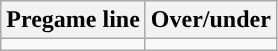<table class="wikitable">
<tr align="center">
<th>Pregame line</th>
<th>Over/under</th>
</tr>
<tr align="center">
<td></td>
<td></td>
</tr>
</table>
